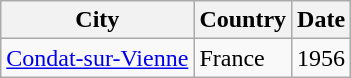<table class="wikitable sortable">
<tr>
<th>City</th>
<th>Country</th>
<th>Date</th>
</tr>
<tr>
<td><a href='#'>Condat-sur-Vienne</a></td>
<td>France</td>
<td style="text-align:center;">1956</td>
</tr>
</table>
